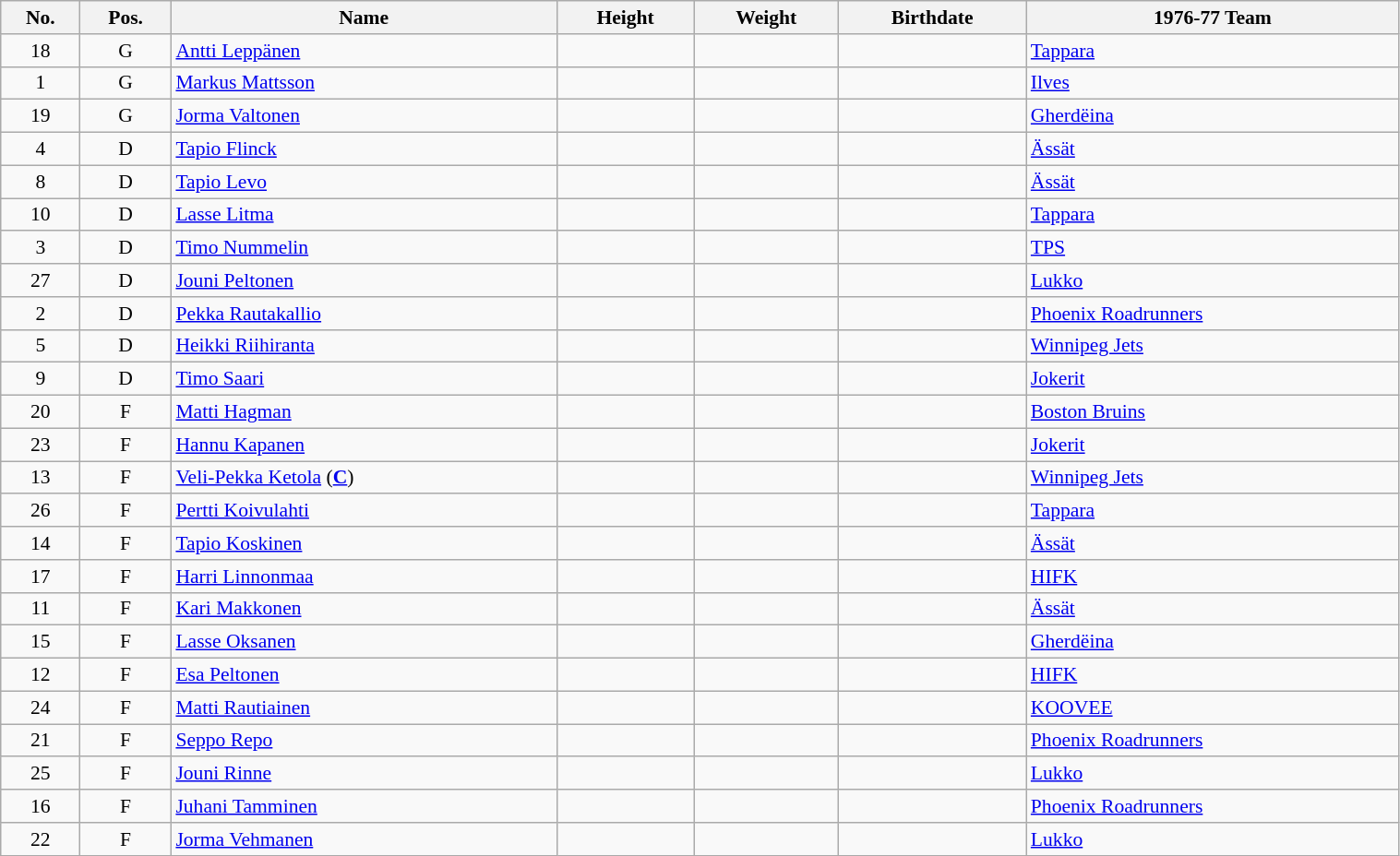<table class="wikitable sortable" width="80%" style="font-size: 90%; text-align: center;">
<tr>
<th>No.</th>
<th>Pos.</th>
<th>Name</th>
<th>Height</th>
<th>Weight</th>
<th>Birthdate</th>
<th>1976-77 Team</th>
</tr>
<tr>
<td>18</td>
<td>G</td>
<td style="text-align:left;"><a href='#'>Antti Leppänen</a></td>
<td></td>
<td></td>
<td style="text-align:right;"></td>
<td style="text-align:left;"> <a href='#'>Tappara</a></td>
</tr>
<tr>
<td>1</td>
<td>G</td>
<td style="text-align:left;"><a href='#'>Markus Mattsson</a></td>
<td></td>
<td></td>
<td style="text-align:right;"></td>
<td style="text-align:left;"> <a href='#'>Ilves</a></td>
</tr>
<tr>
<td>19</td>
<td>G</td>
<td style="text-align:left;"><a href='#'>Jorma Valtonen</a></td>
<td></td>
<td></td>
<td style="text-align:right;"></td>
<td style="text-align:left;"> <a href='#'>Gherdëina</a></td>
</tr>
<tr>
<td>4</td>
<td>D</td>
<td style="text-align:left;"><a href='#'>Tapio Flinck</a></td>
<td></td>
<td></td>
<td style="text-align:right;"></td>
<td style="text-align:left;"> <a href='#'>Ässät</a></td>
</tr>
<tr>
<td>8</td>
<td>D</td>
<td style="text-align:left;"><a href='#'>Tapio Levo</a></td>
<td></td>
<td></td>
<td style="text-align:right;"></td>
<td style="text-align:left;"> <a href='#'>Ässät</a></td>
</tr>
<tr>
<td>10</td>
<td>D</td>
<td style="text-align:left;"><a href='#'>Lasse Litma</a></td>
<td></td>
<td></td>
<td style="text-align:right;"></td>
<td style="text-align:left;"> <a href='#'>Tappara</a></td>
</tr>
<tr>
<td>3</td>
<td>D</td>
<td style="text-align:left;"><a href='#'>Timo Nummelin</a></td>
<td></td>
<td></td>
<td style="text-align:right;"></td>
<td style="text-align:left;"> <a href='#'>TPS</a></td>
</tr>
<tr>
<td>27</td>
<td>D</td>
<td style="text-align:left;"><a href='#'>Jouni Peltonen</a></td>
<td></td>
<td></td>
<td style="text-align:right;"></td>
<td style="text-align:left;"> <a href='#'>Lukko</a></td>
</tr>
<tr>
<td>2</td>
<td>D</td>
<td style="text-align:left;"><a href='#'>Pekka Rautakallio</a></td>
<td></td>
<td></td>
<td style="text-align:right;"></td>
<td style="text-align:left;"> <a href='#'>Phoenix Roadrunners</a></td>
</tr>
<tr>
<td>5</td>
<td>D</td>
<td style="text-align:left;"><a href='#'>Heikki Riihiranta</a></td>
<td></td>
<td></td>
<td style="text-align:right;"></td>
<td style="text-align:left;"> <a href='#'>Winnipeg Jets</a></td>
</tr>
<tr>
<td>9</td>
<td>D</td>
<td style="text-align:left;"><a href='#'>Timo Saari</a></td>
<td></td>
<td></td>
<td style="text-align:right;"></td>
<td style="text-align:left;"> <a href='#'>Jokerit</a></td>
</tr>
<tr>
<td>20</td>
<td>F</td>
<td style="text-align:left;"><a href='#'>Matti Hagman</a></td>
<td></td>
<td></td>
<td style="text-align:right;"></td>
<td style="text-align:left;"> <a href='#'>Boston Bruins</a></td>
</tr>
<tr>
<td>23</td>
<td>F</td>
<td style="text-align:left;"><a href='#'>Hannu Kapanen</a></td>
<td></td>
<td></td>
<td style="text-align:right;"></td>
<td style="text-align:left;"> <a href='#'>Jokerit</a></td>
</tr>
<tr>
<td>13</td>
<td>F</td>
<td style="text-align:left;"><a href='#'>Veli-Pekka Ketola</a> (<strong><a href='#'>C</a></strong>)</td>
<td></td>
<td></td>
<td style="text-align:right;"></td>
<td style="text-align:left;"> <a href='#'>Winnipeg Jets</a></td>
</tr>
<tr>
<td>26</td>
<td>F</td>
<td style="text-align:left;"><a href='#'>Pertti Koivulahti</a></td>
<td></td>
<td></td>
<td style="text-align:right;"></td>
<td style="text-align:left;"> <a href='#'>Tappara</a></td>
</tr>
<tr>
<td>14</td>
<td>F</td>
<td style="text-align:left;"><a href='#'>Tapio Koskinen</a></td>
<td></td>
<td></td>
<td style="text-align:right;"></td>
<td style="text-align:left;"> <a href='#'>Ässät</a></td>
</tr>
<tr>
<td>17</td>
<td>F</td>
<td style="text-align:left;"><a href='#'>Harri Linnonmaa</a></td>
<td></td>
<td></td>
<td style="text-align:right;"></td>
<td style="text-align:left;"> <a href='#'>HIFK</a></td>
</tr>
<tr>
<td>11</td>
<td>F</td>
<td style="text-align:left;"><a href='#'>Kari Makkonen</a></td>
<td></td>
<td></td>
<td style="text-align:right;"></td>
<td style="text-align:left;"> <a href='#'>Ässät</a></td>
</tr>
<tr>
<td>15</td>
<td>F</td>
<td style="text-align:left;"><a href='#'>Lasse Oksanen</a></td>
<td></td>
<td></td>
<td style="text-align:right;"></td>
<td style="text-align:left;"> <a href='#'>Gherdëina</a></td>
</tr>
<tr>
<td>12</td>
<td>F</td>
<td style="text-align:left;"><a href='#'>Esa Peltonen</a></td>
<td></td>
<td></td>
<td style="text-align:right;"></td>
<td style="text-align:left;"> <a href='#'>HIFK</a></td>
</tr>
<tr>
<td>24</td>
<td>F</td>
<td style="text-align:left;"><a href='#'>Matti Rautiainen</a></td>
<td></td>
<td></td>
<td style="text-align:right;"></td>
<td style="text-align:left;"> <a href='#'>KOOVEE</a></td>
</tr>
<tr>
<td>21</td>
<td>F</td>
<td style="text-align:left;"><a href='#'>Seppo Repo</a></td>
<td></td>
<td></td>
<td style="text-align:right;"></td>
<td style="text-align:left;"> <a href='#'>Phoenix Roadrunners</a></td>
</tr>
<tr>
<td>25</td>
<td>F</td>
<td style="text-align:left;"><a href='#'>Jouni Rinne</a></td>
<td></td>
<td></td>
<td style="text-align:right;"></td>
<td style="text-align:left;"> <a href='#'>Lukko</a></td>
</tr>
<tr>
<td>16</td>
<td>F</td>
<td style="text-align:left;"><a href='#'>Juhani Tamminen</a></td>
<td></td>
<td></td>
<td style="text-align:right;"></td>
<td style="text-align:left;"> <a href='#'>Phoenix Roadrunners</a></td>
</tr>
<tr>
<td>22</td>
<td>F</td>
<td style="text-align:left;"><a href='#'>Jorma Vehmanen</a></td>
<td></td>
<td></td>
<td style="text-align:right;"></td>
<td style="text-align:left;"> <a href='#'>Lukko</a></td>
</tr>
</table>
